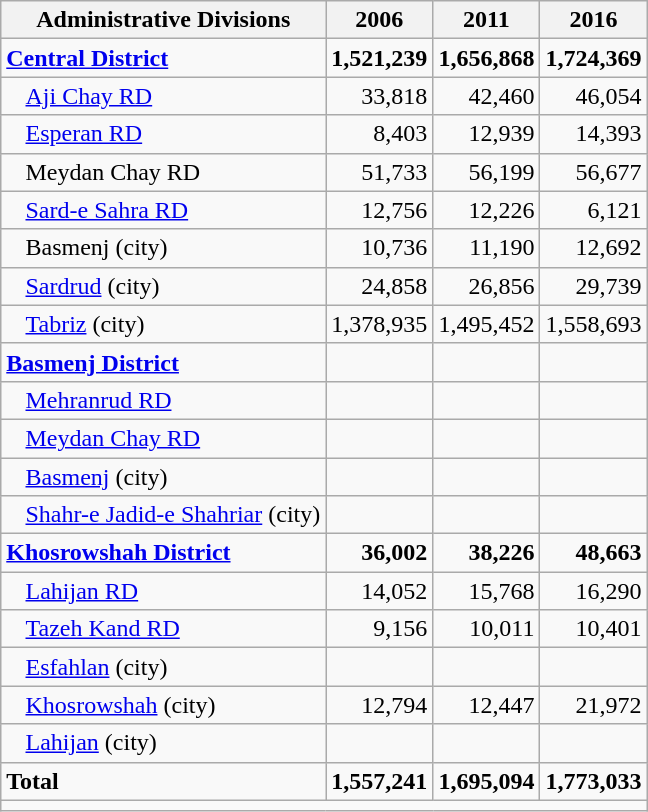<table class="wikitable">
<tr>
<th>Administrative Divisions</th>
<th>2006</th>
<th>2011</th>
<th>2016</th>
</tr>
<tr>
<td><strong><a href='#'>Central District</a></strong></td>
<td style="text-align: right;"><strong>1,521,239</strong></td>
<td style="text-align: right;"><strong>1,656,868</strong></td>
<td style="text-align: right;"><strong>1,724,369</strong></td>
</tr>
<tr>
<td style="padding-left: 1em;"><a href='#'>Aji Chay RD</a></td>
<td style="text-align: right;">33,818</td>
<td style="text-align: right;">42,460</td>
<td style="text-align: right;">46,054</td>
</tr>
<tr>
<td style="padding-left: 1em;"><a href='#'>Esperan RD</a></td>
<td style="text-align: right;">8,403</td>
<td style="text-align: right;">12,939</td>
<td style="text-align: right;">14,393</td>
</tr>
<tr>
<td style="padding-left: 1em;">Meydan Chay RD</td>
<td style="text-align: right;">51,733</td>
<td style="text-align: right;">56,199</td>
<td style="text-align: right;">56,677</td>
</tr>
<tr>
<td style="padding-left: 1em;"><a href='#'>Sard-e Sahra RD</a></td>
<td style="text-align: right;">12,756</td>
<td style="text-align: right;">12,226</td>
<td style="text-align: right;">6,121</td>
</tr>
<tr>
<td style="padding-left: 1em;">Basmenj (city)</td>
<td style="text-align: right;">10,736</td>
<td style="text-align: right;">11,190</td>
<td style="text-align: right;">12,692</td>
</tr>
<tr>
<td style="padding-left: 1em;"><a href='#'>Sardrud</a> (city)</td>
<td style="text-align: right;">24,858</td>
<td style="text-align: right;">26,856</td>
<td style="text-align: right;">29,739</td>
</tr>
<tr>
<td style="padding-left: 1em;"><a href='#'>Tabriz</a> (city)</td>
<td style="text-align: right;">1,378,935</td>
<td style="text-align: right;">1,495,452</td>
<td style="text-align: right;">1,558,693</td>
</tr>
<tr>
<td><strong><a href='#'>Basmenj District</a></strong></td>
<td style="text-align: right;"></td>
<td style="text-align: right;"></td>
<td style="text-align: right;"></td>
</tr>
<tr>
<td style="padding-left: 1em;"><a href='#'>Mehranrud RD</a></td>
<td style="text-align: right;"></td>
<td style="text-align: right;"></td>
<td style="text-align: right;"></td>
</tr>
<tr>
<td style="padding-left: 1em;"><a href='#'>Meydan Chay RD</a></td>
<td style="text-align: right;"></td>
<td style="text-align: right;"></td>
<td style="text-align: right;"></td>
</tr>
<tr>
<td style="padding-left: 1em;"><a href='#'>Basmenj</a> (city)</td>
<td style="text-align: right;"></td>
<td style="text-align: right;"></td>
<td style="text-align: right;"></td>
</tr>
<tr>
<td style="padding-left: 1em;"><a href='#'>Shahr-e Jadid-e Shahriar</a> (city)</td>
<td style="text-align: right;"></td>
<td style="text-align: right;"></td>
<td style="text-align: right;"></td>
</tr>
<tr>
<td><strong><a href='#'>Khosrowshah District</a></strong></td>
<td style="text-align: right;"><strong>36,002</strong></td>
<td style="text-align: right;"><strong>38,226</strong></td>
<td style="text-align: right;"><strong>48,663</strong></td>
</tr>
<tr>
<td style="padding-left: 1em;"><a href='#'>Lahijan RD</a></td>
<td style="text-align: right;">14,052</td>
<td style="text-align: right;">15,768</td>
<td style="text-align: right;">16,290</td>
</tr>
<tr>
<td style="padding-left: 1em;"><a href='#'>Tazeh Kand RD</a></td>
<td style="text-align: right;">9,156</td>
<td style="text-align: right;">10,011</td>
<td style="text-align: right;">10,401</td>
</tr>
<tr>
<td style="padding-left: 1em;"><a href='#'>Esfahlan</a> (city)</td>
<td style="text-align: right;"></td>
<td style="text-align: right;"></td>
<td style="text-align: right;"></td>
</tr>
<tr>
<td style="padding-left: 1em;"><a href='#'>Khosrowshah</a> (city)</td>
<td style="text-align: right;">12,794</td>
<td style="text-align: right;">12,447</td>
<td style="text-align: right;">21,972</td>
</tr>
<tr>
<td style="padding-left: 1em;"><a href='#'>Lahijan</a> (city)</td>
<td style="text-align: right;"></td>
<td style="text-align: right;"></td>
<td style="text-align: right;"></td>
</tr>
<tr>
<td><strong>Total</strong></td>
<td style="text-align: right;"><strong>1,557,241</strong></td>
<td style="text-align: right;"><strong>1,695,094</strong></td>
<td style="text-align: right;"><strong>1,773,033</strong></td>
</tr>
<tr>
<td colspan=4></td>
</tr>
</table>
